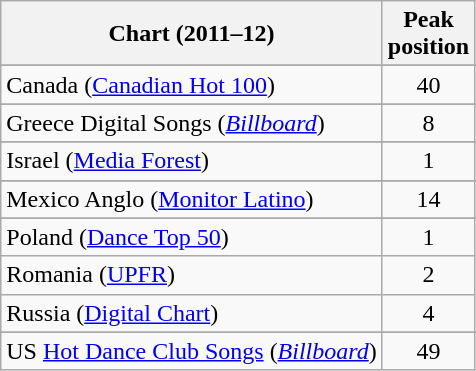<table class="wikitable sortable">
<tr>
<th scope="col">Chart (2011–12)</th>
<th scope="col">Peak<br>position</th>
</tr>
<tr>
</tr>
<tr>
</tr>
<tr>
</tr>
<tr>
<td>Canada (<a href='#'>Canadian Hot 100</a>)</td>
<td style="text-align:center;">40</td>
</tr>
<tr>
</tr>
<tr>
</tr>
<tr>
</tr>
<tr>
</tr>
<tr>
</tr>
<tr>
</tr>
<tr>
<td>Greece Digital Songs (<em><a href='#'>Billboard</a></em>)</td>
<td style="text-align:center;">8</td>
</tr>
<tr>
</tr>
<tr>
</tr>
<tr>
<td>Israel (<a href='#'>Media Forest</a>)</td>
<td style="text-align:center;">1</td>
</tr>
<tr>
</tr>
<tr>
<td>Mexico Anglo (<a href='#'>Monitor Latino</a>)</td>
<td style="text-align:center;">14</td>
</tr>
<tr>
</tr>
<tr>
</tr>
<tr>
</tr>
<tr>
<td>Poland (<a href='#'>Dance Top 50</a>)</td>
<td style="text-align:center;">1</td>
</tr>
<tr>
<td>Romania (<a href='#'>UPFR</a>)</td>
<td style="text-align:center;">2</td>
</tr>
<tr>
<td>Russia (<a href='#'>Digital Chart</a>)</td>
<td style="text-align:center;">4</td>
</tr>
<tr>
</tr>
<tr>
</tr>
<tr>
</tr>
<tr>
</tr>
<tr>
</tr>
<tr>
</tr>
<tr>
</tr>
<tr>
</tr>
<tr>
</tr>
<tr>
<td>US <a href='#'>Hot Dance Club Songs</a> (<em><a href='#'>Billboard</a></em>)</td>
<td style="text-align:center;">49</td>
</tr>
</table>
